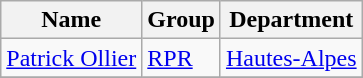<table class="wikitable alternance">
<tr>
<th>Name</th>
<th>Group</th>
<th>Department</th>
</tr>
<tr>
<td><a href='#'>Patrick Ollier</a></td>
<td><a href='#'>RPR</a></td>
<td><a href='#'>Hautes-Alpes</a></td>
</tr>
<tr>
</tr>
</table>
